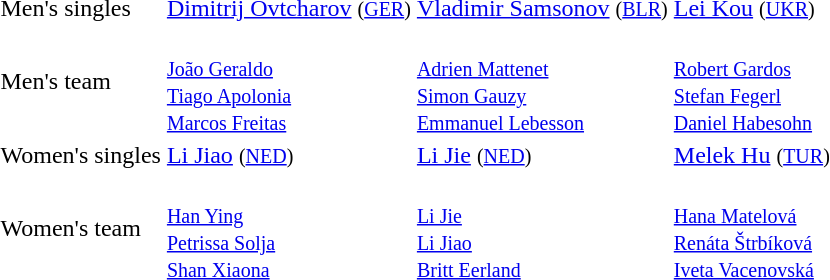<table>
<tr>
<td>Men's singles <br></td>
<td> <a href='#'>Dimitrij Ovtcharov</a> <small>(<a href='#'>GER</a>)</small></td>
<td> <a href='#'>Vladimir Samsonov</a> <small>(<a href='#'>BLR</a>)</small></td>
<td> <a href='#'>Lei Kou</a> <small>(<a href='#'>UKR</a>)</small></td>
</tr>
<tr>
<td>Men's team <br></td>
<td><br><small><a href='#'>João Geraldo</a><br><a href='#'>Tiago Apolonia</a><br><a href='#'>Marcos Freitas</a></small></td>
<td><br><small><a href='#'>Adrien Mattenet</a><br><a href='#'>Simon Gauzy</a><br><a href='#'>Emmanuel Lebesson</a></small></td>
<td><br><small><a href='#'>Robert Gardos</a><br><a href='#'>Stefan Fegerl</a><br><a href='#'>Daniel Habesohn</a></small></td>
</tr>
<tr>
<td>Women's singles <br></td>
<td> <a href='#'>Li Jiao</a> <small>(<a href='#'>NED</a>)</small></td>
<td> <a href='#'>Li Jie</a> <small>(<a href='#'>NED</a>)</small></td>
<td> <a href='#'>Melek Hu</a> <small>(<a href='#'>TUR</a>)</small></td>
</tr>
<tr>
<td>Women's team <br></td>
<td><br><small><a href='#'>Han Ying</a><br><a href='#'>Petrissa Solja</a><br><a href='#'>Shan Xiaona</a></small></td>
<td><br><small><a href='#'>Li Jie</a><br><a href='#'>Li Jiao</a><br><a href='#'>Britt Eerland</a></small></td>
<td><br><small><a href='#'>Hana Matelová</a><br><a href='#'>Renáta Štrbíková</a><br><a href='#'>Iveta Vacenovská</a></small></td>
</tr>
</table>
